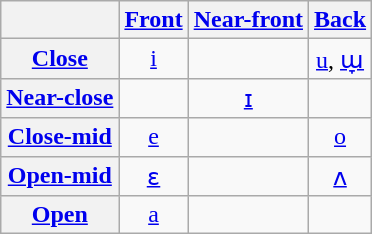<table class="wikitable" style="text-align: center;">
<tr>
<th></th>
<th><a href='#'>Front</a></th>
<th><a href='#'>Near-front</a></th>
<th><a href='#'>Back</a></th>
</tr>
<tr>
<th><a href='#'>Close</a></th>
<td><a href='#'>i</a></td>
<td></td>
<td><a href='#'>u</a>, <a href='#'>ɯ̞</a></td>
</tr>
<tr>
<th><a href='#'>Near-close</a></th>
<td></td>
<td><a href='#'>ɪ</a></td>
<td></td>
</tr>
<tr>
<th><a href='#'>Close-mid</a></th>
<td><a href='#'>e</a></td>
<td></td>
<td><a href='#'>o</a></td>
</tr>
<tr>
<th><a href='#'>Open-mid</a></th>
<td><a href='#'>ɛ</a></td>
<td></td>
<td><a href='#'>ʌ</a></td>
</tr>
<tr>
<th><a href='#'>Open</a></th>
<td><a href='#'>a</a></td>
<td></td>
<td></td>
</tr>
</table>
